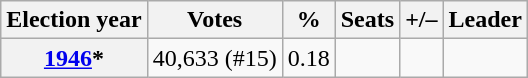<table class=wikitable>
<tr>
<th>Election year</th>
<th>Votes</th>
<th>%</th>
<th>Seats</th>
<th>+/–</th>
<th>Leader</th>
</tr>
<tr>
<th><a href='#'>1946</a>*</th>
<td>40,633 (#15)</td>
<td>0.18</td>
<td></td>
<td></td>
<td></td>
</tr>
</table>
